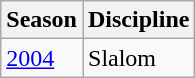<table class="wikitable">
<tr>
<th>Season</th>
<th>Discipline</th>
</tr>
<tr>
<td><a href='#'>2004</a></td>
<td>Slalom</td>
</tr>
</table>
